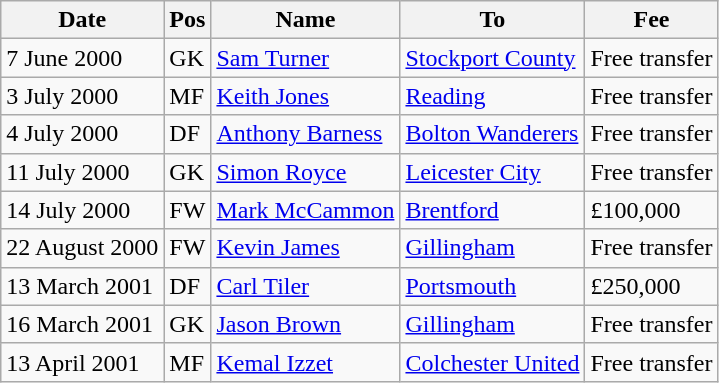<table class="wikitable">
<tr>
<th>Date</th>
<th>Pos</th>
<th>Name</th>
<th>To</th>
<th>Fee</th>
</tr>
<tr>
<td>7 June 2000</td>
<td>GK</td>
<td><a href='#'>Sam Turner</a></td>
<td><a href='#'>Stockport County</a></td>
<td>Free transfer</td>
</tr>
<tr>
<td>3 July 2000</td>
<td>MF</td>
<td><a href='#'>Keith Jones</a></td>
<td><a href='#'>Reading</a></td>
<td>Free transfer</td>
</tr>
<tr>
<td>4 July 2000</td>
<td>DF</td>
<td><a href='#'>Anthony Barness</a></td>
<td><a href='#'>Bolton Wanderers</a></td>
<td>Free transfer</td>
</tr>
<tr>
<td>11 July 2000</td>
<td>GK</td>
<td><a href='#'>Simon Royce</a></td>
<td><a href='#'>Leicester City</a></td>
<td>Free transfer</td>
</tr>
<tr>
<td>14 July 2000</td>
<td>FW</td>
<td><a href='#'>Mark McCammon</a></td>
<td><a href='#'>Brentford</a></td>
<td>£100,000</td>
</tr>
<tr>
<td>22 August 2000</td>
<td>FW</td>
<td><a href='#'>Kevin James</a></td>
<td><a href='#'>Gillingham</a></td>
<td>Free transfer</td>
</tr>
<tr>
<td>13 March 2001</td>
<td>DF</td>
<td><a href='#'>Carl Tiler</a></td>
<td><a href='#'>Portsmouth</a></td>
<td>£250,000</td>
</tr>
<tr>
<td>16 March 2001</td>
<td>GK</td>
<td><a href='#'>Jason Brown</a></td>
<td><a href='#'>Gillingham</a></td>
<td>Free transfer</td>
</tr>
<tr>
<td>13 April 2001</td>
<td>MF</td>
<td><a href='#'>Kemal Izzet</a></td>
<td><a href='#'>Colchester United</a></td>
<td>Free transfer</td>
</tr>
</table>
